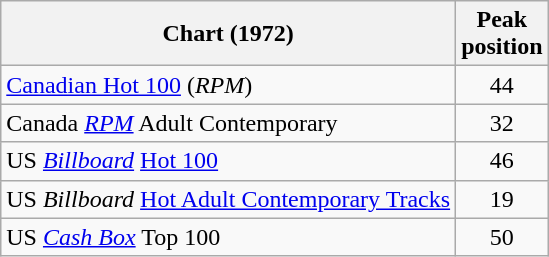<table class="wikitable sortable">
<tr>
<th align="left">Chart (1972)</th>
<th align="left">Peak<br>position</th>
</tr>
<tr>
<td><a href='#'>Canadian Hot 100</a> (<em>RPM</em>)</td>
<td align="center">44</td>
</tr>
<tr>
<td>Canada <em><a href='#'>RPM</a></em> Adult Contemporary</td>
<td align="center">32</td>
</tr>
<tr>
<td align="left">US <em><a href='#'>Billboard</a></em> <a href='#'>Hot 100</a></td>
<td style="text-align:center;">46</td>
</tr>
<tr>
<td align="left">US <em>Billboard</em> <a href='#'>Hot Adult Contemporary Tracks</a></td>
<td style="text-align:center;">19</td>
</tr>
<tr>
<td align="left">US <em><a href='#'>Cash Box</a></em> Top 100</td>
<td align="center">50</td>
</tr>
</table>
